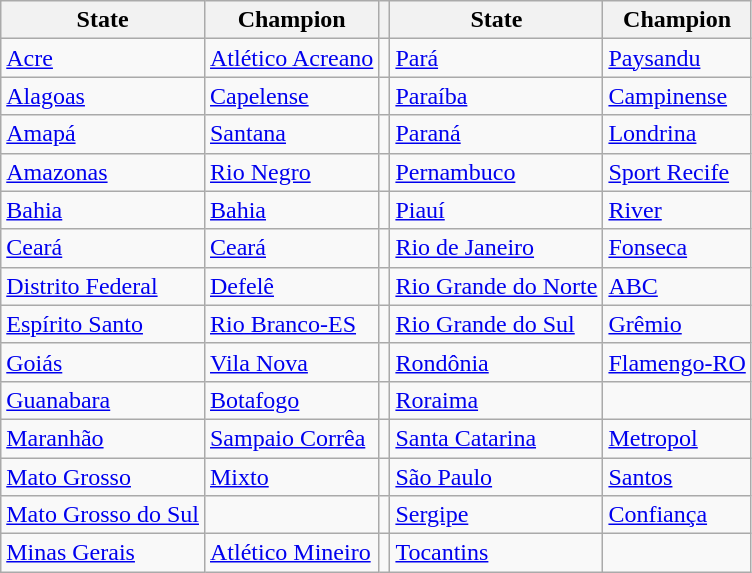<table class="wikitable">
<tr>
<th>State</th>
<th>Champion</th>
<th></th>
<th>State</th>
<th>Champion</th>
</tr>
<tr>
<td><a href='#'>Acre</a></td>
<td><a href='#'>Atlético Acreano</a></td>
<td></td>
<td><a href='#'>Pará</a></td>
<td><a href='#'>Paysandu</a></td>
</tr>
<tr>
<td><a href='#'>Alagoas</a></td>
<td><a href='#'>Capelense</a></td>
<td></td>
<td><a href='#'>Paraíba</a></td>
<td><a href='#'>Campinense</a></td>
</tr>
<tr>
<td><a href='#'>Amapá</a></td>
<td><a href='#'>Santana</a></td>
<td></td>
<td><a href='#'>Paraná</a></td>
<td><a href='#'>Londrina</a></td>
</tr>
<tr>
<td><a href='#'>Amazonas</a></td>
<td><a href='#'>Rio Negro</a></td>
<td></td>
<td><a href='#'>Pernambuco</a></td>
<td><a href='#'>Sport Recife</a></td>
</tr>
<tr>
<td><a href='#'>Bahia</a></td>
<td><a href='#'>Bahia</a></td>
<td></td>
<td><a href='#'>Piauí</a></td>
<td><a href='#'>River</a></td>
</tr>
<tr>
<td><a href='#'>Ceará</a></td>
<td><a href='#'>Ceará</a></td>
<td></td>
<td><a href='#'>Rio de Janeiro</a></td>
<td><a href='#'>Fonseca</a></td>
</tr>
<tr>
<td><a href='#'>Distrito Federal</a></td>
<td><a href='#'>Defelê</a></td>
<td></td>
<td><a href='#'>Rio Grande do Norte</a></td>
<td><a href='#'>ABC</a></td>
</tr>
<tr>
<td><a href='#'>Espírito Santo</a></td>
<td><a href='#'>Rio Branco-ES</a></td>
<td></td>
<td><a href='#'>Rio Grande do Sul</a></td>
<td><a href='#'>Grêmio</a></td>
</tr>
<tr>
<td><a href='#'>Goiás</a></td>
<td><a href='#'>Vila Nova</a></td>
<td></td>
<td><a href='#'>Rondônia</a></td>
<td><a href='#'>Flamengo-RO</a></td>
</tr>
<tr>
<td><a href='#'>Guanabara</a></td>
<td><a href='#'>Botafogo</a></td>
<td></td>
<td><a href='#'>Roraima</a></td>
<td></td>
</tr>
<tr>
<td><a href='#'>Maranhão</a></td>
<td><a href='#'>Sampaio Corrêa</a></td>
<td></td>
<td><a href='#'>Santa Catarina</a></td>
<td><a href='#'>Metropol</a></td>
</tr>
<tr>
<td><a href='#'>Mato Grosso</a></td>
<td><a href='#'>Mixto</a></td>
<td></td>
<td><a href='#'>São Paulo</a></td>
<td><a href='#'>Santos</a></td>
</tr>
<tr>
<td><a href='#'>Mato Grosso do Sul</a></td>
<td></td>
<td></td>
<td><a href='#'>Sergipe</a></td>
<td><a href='#'>Confiança</a></td>
</tr>
<tr>
<td><a href='#'>Minas Gerais</a></td>
<td><a href='#'>Atlético Mineiro</a></td>
<td></td>
<td><a href='#'>Tocantins</a></td>
<td></td>
</tr>
</table>
